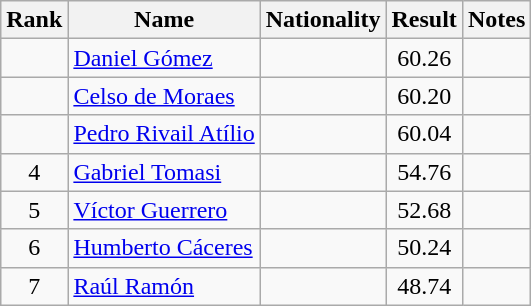<table class="wikitable sortable" style="text-align:center">
<tr>
<th>Rank</th>
<th>Name</th>
<th>Nationality</th>
<th>Result</th>
<th>Notes</th>
</tr>
<tr>
<td></td>
<td align=left><a href='#'>Daniel Gómez</a></td>
<td align=left></td>
<td>60.26</td>
<td></td>
</tr>
<tr>
<td></td>
<td align=left><a href='#'>Celso de Moraes</a></td>
<td align=left></td>
<td>60.20</td>
<td></td>
</tr>
<tr>
<td></td>
<td align=left><a href='#'>Pedro Rivail Atílio</a></td>
<td align=left></td>
<td>60.04</td>
<td></td>
</tr>
<tr>
<td>4</td>
<td align=left><a href='#'>Gabriel Tomasi</a></td>
<td align=left></td>
<td>54.76</td>
<td></td>
</tr>
<tr>
<td>5</td>
<td align=left><a href='#'>Víctor Guerrero</a></td>
<td align=left></td>
<td>52.68</td>
<td></td>
</tr>
<tr>
<td>6</td>
<td align=left><a href='#'>Humberto Cáceres</a></td>
<td align=left></td>
<td>50.24</td>
<td></td>
</tr>
<tr>
<td>7</td>
<td align=left><a href='#'>Raúl Ramón</a></td>
<td align=left></td>
<td>48.74</td>
<td></td>
</tr>
</table>
